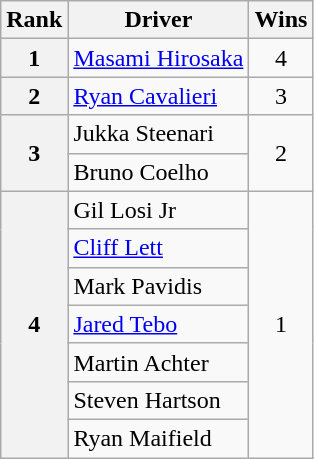<table class="wikitable">
<tr>
<th>Rank</th>
<th>Driver</th>
<th>Wins</th>
</tr>
<tr>
<th>1</th>
<td> <a href='#'>Masami Hirosaka</a></td>
<td style="text-align:center;">4</td>
</tr>
<tr>
<th>2</th>
<td> <a href='#'>Ryan Cavalieri</a></td>
<td style="text-align:center;">3</td>
</tr>
<tr>
<th rowspan="2">3</th>
<td> Jukka Steenari</td>
<td rowspan="2" style="text-align:center;">2</td>
</tr>
<tr>
<td> Bruno Coelho</td>
</tr>
<tr>
<th rowspan="7">4</th>
<td> Gil Losi Jr</td>
<td rowspan="7" style="text-align:center;">1</td>
</tr>
<tr>
<td> <a href='#'>Cliff Lett</a></td>
</tr>
<tr>
<td> Mark Pavidis</td>
</tr>
<tr>
<td> <a href='#'>Jared Tebo</a></td>
</tr>
<tr>
<td> Martin Achter</td>
</tr>
<tr>
<td> Steven Hartson</td>
</tr>
<tr>
<td> Ryan Maifield</td>
</tr>
</table>
